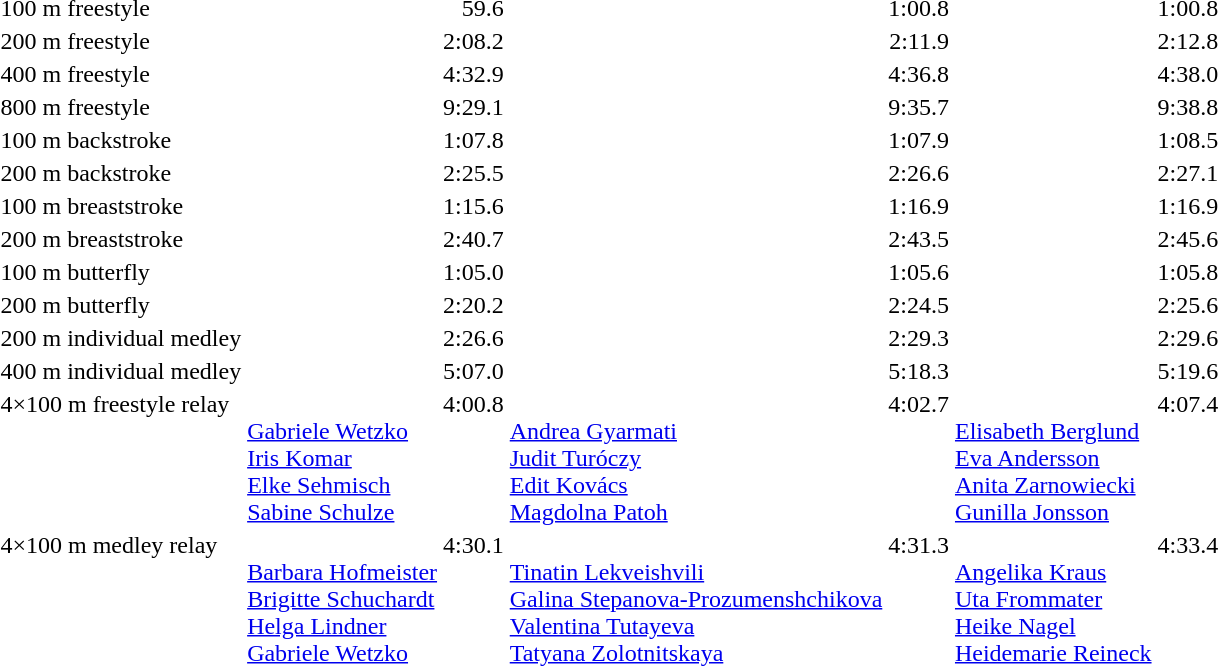<table>
<tr valign=top>
<td>100 m freestyle</td>
<td></td>
<td align=right>59.6</td>
<td></td>
<td align=right>1:00.8</td>
<td></td>
<td align=right>1:00.8</td>
</tr>
<tr valign=top>
<td>200 m freestyle</td>
<td></td>
<td align=right>2:08.2</td>
<td></td>
<td align=right>2:11.9</td>
<td></td>
<td align=right>2:12.8</td>
</tr>
<tr valign=top>
<td>400 m freestyle</td>
<td></td>
<td align=right>4:32.9</td>
<td></td>
<td align=right>4:36.8</td>
<td></td>
<td align=right>4:38.0</td>
</tr>
<tr valign=top>
<td>800 m freestyle</td>
<td></td>
<td align=right>9:29.1</td>
<td></td>
<td align=right>9:35.7</td>
<td></td>
<td align=right>9:38.8</td>
</tr>
<tr valign=top>
<td>100 m backstroke</td>
<td></td>
<td align=right>1:07.8</td>
<td></td>
<td align=right>1:07.9</td>
<td></td>
<td align=right>1:08.5</td>
</tr>
<tr valign=top>
<td>200 m backstroke</td>
<td></td>
<td align=right>2:25.5</td>
<td></td>
<td align=right>2:26.6</td>
<td></td>
<td align=right>2:27.1</td>
</tr>
<tr valign=top>
<td>100 m breaststroke</td>
<td></td>
<td align=right>1:15.6</td>
<td></td>
<td align=right>1:16.9</td>
<td></td>
<td align=right>1:16.9</td>
</tr>
<tr valign=top>
<td>200 m breaststroke</td>
<td></td>
<td align=right>2:40.7</td>
<td></td>
<td align=right>2:43.5</td>
<td></td>
<td align=right>2:45.6</td>
</tr>
<tr valign=top>
<td>100 m butterfly</td>
<td></td>
<td align=right>1:05.0</td>
<td></td>
<td align=right>1:05.6</td>
<td></td>
<td align=right>1:05.8</td>
</tr>
<tr valign=top>
<td>200 m butterfly</td>
<td></td>
<td align=right>2:20.2</td>
<td></td>
<td align=right>2:24.5</td>
<td></td>
<td align=right>2:25.6</td>
</tr>
<tr valign=top>
<td>200 m individual medley</td>
<td></td>
<td align=right>2:26.6</td>
<td></td>
<td align=right>2:29.3</td>
<td></td>
<td align=right>2:29.6</td>
</tr>
<tr valign=top>
<td>400 m individual medley</td>
<td></td>
<td align=right>5:07.0</td>
<td></td>
<td align=right>5:18.3</td>
<td></td>
<td align=right>5:19.6</td>
</tr>
<tr valign=top>
<td>4×100 m freestyle relay</td>
<td><br><a href='#'>Gabriele Wetzko</a><br><a href='#'>Iris Komar</a><br><a href='#'>Elke Sehmisch</a><br><a href='#'>Sabine Schulze</a></td>
<td align=right>4:00.8</td>
<td><br><a href='#'>Andrea Gyarmati</a><br><a href='#'>Judit Turóczy</a><br><a href='#'>Edit Kovács</a><br><a href='#'>Magdolna Patoh</a></td>
<td align=right>4:02.7</td>
<td><br><a href='#'>Elisabeth Berglund</a><br><a href='#'>Eva Andersson</a><br><a href='#'>Anita Zarnowiecki</a><br><a href='#'>Gunilla Jonsson</a></td>
<td align=right>4:07.4</td>
</tr>
<tr valign=top>
<td>4×100 m medley relay</td>
<td><br><a href='#'>Barbara Hofmeister</a><br><a href='#'>Brigitte Schuchardt</a><br><a href='#'>Helga Lindner</a><br><a href='#'>Gabriele Wetzko</a></td>
<td align=right>4:30.1</td>
<td><br><a href='#'>Tinatin Lekveishvili</a><br><a href='#'>Galina Stepanova-Prozumenshchikova</a><br><a href='#'>Valentina Tutayeva</a><br><a href='#'>Tatyana Zolotnitskaya</a></td>
<td align=right>4:31.3</td>
<td><br><a href='#'>Angelika Kraus</a><br><a href='#'>Uta Frommater</a><br><a href='#'>Heike Nagel</a><br><a href='#'>Heidemarie Reineck</a></td>
<td align=right>4:33.4</td>
</tr>
</table>
